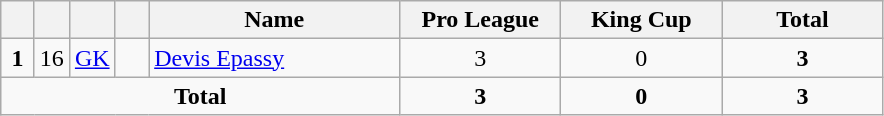<table class="wikitable" style="text-align:center">
<tr>
<th width=15></th>
<th width=15></th>
<th width=15></th>
<th width=15></th>
<th width=160>Name</th>
<th width=100>Pro League</th>
<th width=100>King Cup</th>
<th width=100>Total</th>
</tr>
<tr>
<td><strong>1</strong></td>
<td>16</td>
<td><a href='#'>GK</a></td>
<td></td>
<td align=left><a href='#'>Devis Epassy</a></td>
<td>3</td>
<td>0</td>
<td><strong>3</strong></td>
</tr>
<tr>
<td colspan=5><strong>Total</strong></td>
<td><strong>3</strong></td>
<td><strong>0</strong></td>
<td><strong>3</strong></td>
</tr>
</table>
